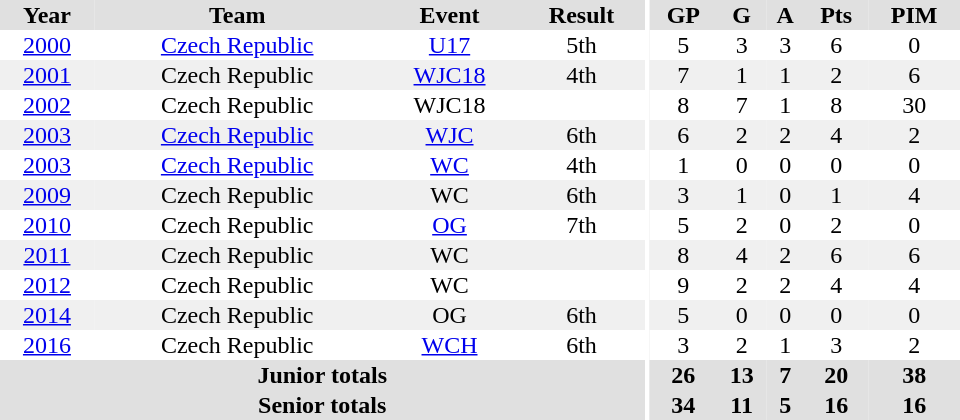<table border="0" cellpadding="1" cellspacing="0" ID="Table3" style="text-align:center; width:40em">
<tr ALIGN="center" bgcolor="#e0e0e0">
<th>Year</th>
<th>Team</th>
<th>Event</th>
<th>Result</th>
<th rowspan="99" bgcolor="#ffffff"></th>
<th>GP</th>
<th>G</th>
<th>A</th>
<th>Pts</th>
<th>PIM</th>
</tr>
<tr>
<td><a href='#'>2000</a></td>
<td><a href='#'>Czech Republic</a></td>
<td><a href='#'>U17</a></td>
<td>5th</td>
<td>5</td>
<td>3</td>
<td>3</td>
<td>6</td>
<td>0</td>
</tr>
<tr bgcolor="#f0f0f0">
<td><a href='#'>2001</a></td>
<td>Czech Republic</td>
<td><a href='#'>WJC18</a></td>
<td>4th</td>
<td>7</td>
<td>1</td>
<td>1</td>
<td>2</td>
<td>6</td>
</tr>
<tr>
<td><a href='#'>2002</a></td>
<td>Czech Republic</td>
<td>WJC18</td>
<td></td>
<td>8</td>
<td>7</td>
<td>1</td>
<td>8</td>
<td>30</td>
</tr>
<tr bgcolor="#f0f0f0">
<td><a href='#'>2003</a></td>
<td><a href='#'>Czech Republic</a></td>
<td><a href='#'>WJC</a></td>
<td>6th</td>
<td>6</td>
<td>2</td>
<td>2</td>
<td>4</td>
<td>2</td>
</tr>
<tr>
<td><a href='#'>2003</a></td>
<td><a href='#'>Czech Republic</a></td>
<td><a href='#'>WC</a></td>
<td>4th</td>
<td>1</td>
<td>0</td>
<td>0</td>
<td>0</td>
<td>0</td>
</tr>
<tr bgcolor="#f0f0f0">
<td><a href='#'>2009</a></td>
<td>Czech Republic</td>
<td>WC</td>
<td>6th</td>
<td>3</td>
<td>1</td>
<td>0</td>
<td>1</td>
<td>4</td>
</tr>
<tr>
<td><a href='#'>2010</a></td>
<td>Czech Republic</td>
<td><a href='#'>OG</a></td>
<td>7th</td>
<td>5</td>
<td>2</td>
<td>0</td>
<td>2</td>
<td>0</td>
</tr>
<tr bgcolor="#f0f0f0">
<td><a href='#'>2011</a></td>
<td>Czech Republic</td>
<td>WC</td>
<td></td>
<td>8</td>
<td>4</td>
<td>2</td>
<td>6</td>
<td>6</td>
</tr>
<tr>
<td><a href='#'>2012</a></td>
<td>Czech Republic</td>
<td>WC</td>
<td></td>
<td>9</td>
<td>2</td>
<td>2</td>
<td>4</td>
<td>4</td>
</tr>
<tr bgcolor="#f0f0f0">
<td><a href='#'>2014</a></td>
<td>Czech Republic</td>
<td>OG</td>
<td>6th</td>
<td>5</td>
<td>0</td>
<td>0</td>
<td>0</td>
<td>0</td>
</tr>
<tr>
<td><a href='#'>2016</a></td>
<td>Czech Republic</td>
<td><a href='#'>WCH</a></td>
<td>6th</td>
<td>3</td>
<td>2</td>
<td>1</td>
<td>3</td>
<td>2</td>
</tr>
<tr bgcolor="#e0e0e0">
<th colspan="4">Junior totals</th>
<th>26</th>
<th>13</th>
<th>7</th>
<th>20</th>
<th>38</th>
</tr>
<tr bgcolor="#e0e0e0">
<th colspan="4">Senior totals</th>
<th>34</th>
<th>11</th>
<th>5</th>
<th>16</th>
<th>16</th>
</tr>
</table>
